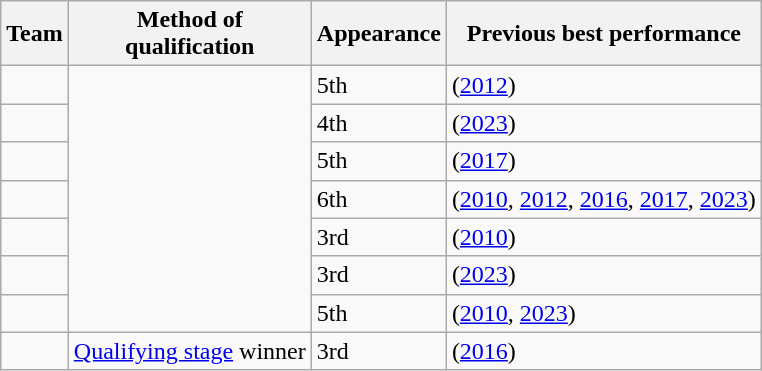<table class="wikitable sortable" style="text-align: left;">
<tr>
<th>Team</th>
<th>Method of<br>qualification</th>
<th data-sort-type="number">Appearance</th>
<th>Previous best performance</th>
</tr>
<tr>
<td></td>
<td rowspan=7></td>
<td>5th</td>
<td> (<a href='#'>2012</a>)</td>
</tr>
<tr>
<td></td>
<td>4th</td>
<td> (<a href='#'>2023</a>)</td>
</tr>
<tr>
<td></td>
<td>5th</td>
<td> (<a href='#'>2017</a>)</td>
</tr>
<tr>
<td></td>
<td>6th</td>
<td> (<a href='#'>2010</a>, <a href='#'>2012</a>, <a href='#'>2016</a>, <a href='#'>2017</a>, <a href='#'>2023</a>)</td>
</tr>
<tr>
<td></td>
<td>3rd</td>
<td> (<a href='#'>2010</a>)</td>
</tr>
<tr>
<td></td>
<td>3rd</td>
<td> (<a href='#'>2023</a>)</td>
</tr>
<tr>
<td></td>
<td>5th</td>
<td> (<a href='#'>2010</a>, <a href='#'>2023</a>)</td>
</tr>
<tr>
<td></td>
<td><a href='#'>Qualifying stage</a> winner</td>
<td>3rd</td>
<td> (<a href='#'>2016</a>)</td>
</tr>
</table>
